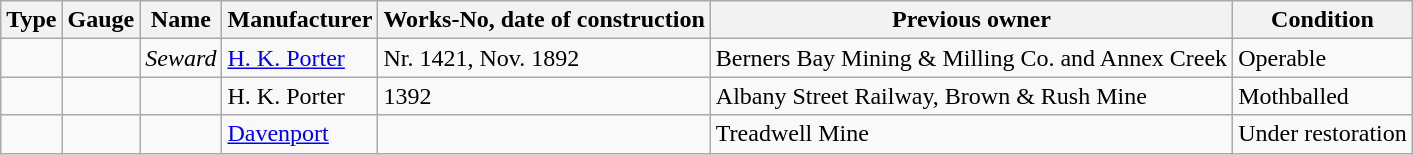<table class="wikitable">
<tr>
<th>Type</th>
<th>Gauge</th>
<th>Name</th>
<th>Manufacturer</th>
<th>Works-No, date of construction</th>
<th>Previous owner</th>
<th>Condition</th>
</tr>
<tr>
<td></td>
<td></td>
<td><em>Seward</em></td>
<td><a href='#'>H. K. Porter</a></td>
<td>Nr. 1421, Nov. 1892</td>
<td>Berners Bay Mining & Milling Co. and Annex Creek</td>
<td>Operable</td>
</tr>
<tr>
<td></td>
<td></td>
<td></td>
<td>H. K. Porter</td>
<td>1392</td>
<td>Albany Street Railway, Brown & Rush Mine</td>
<td>Mothballed</td>
</tr>
<tr>
<td></td>
<td></td>
<td></td>
<td><a href='#'>Davenport</a></td>
<td></td>
<td>Treadwell Mine</td>
<td>Under restoration</td>
</tr>
</table>
